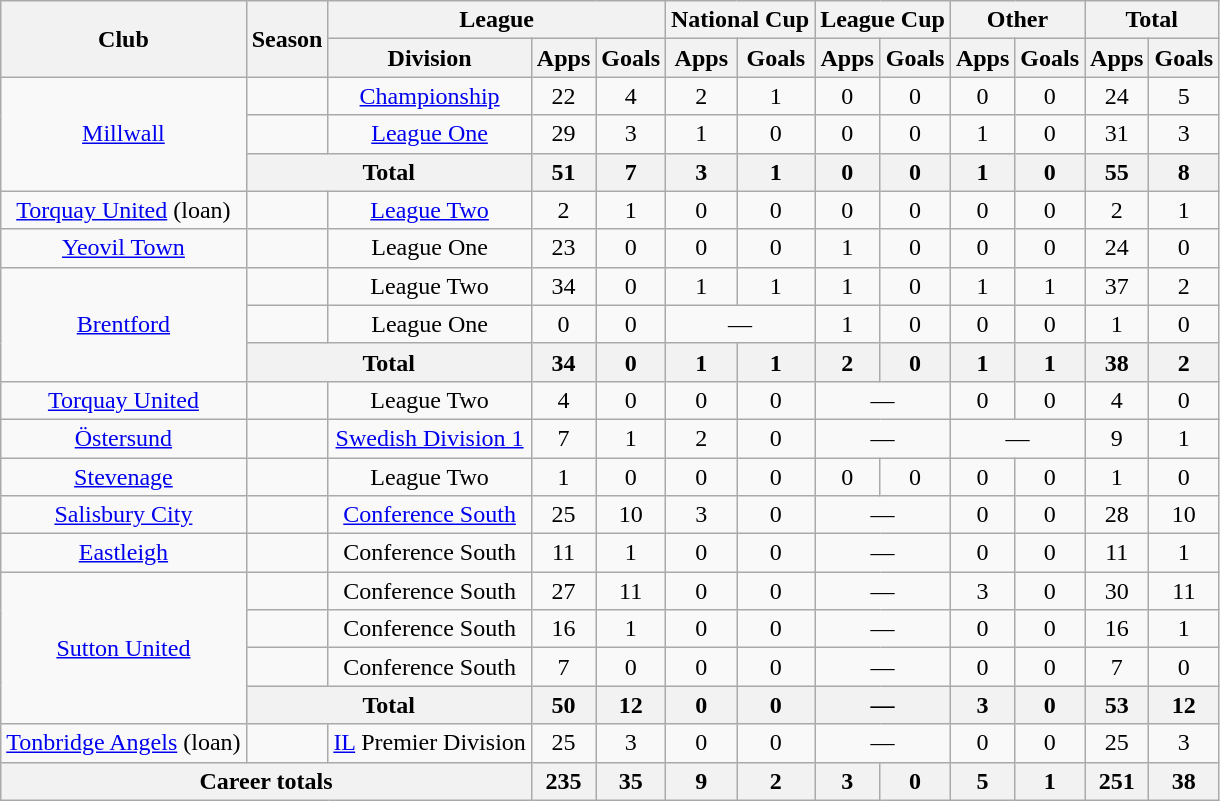<table class="wikitable" style="text-align: center;">
<tr>
<th rowspan="2">Club</th>
<th rowspan="2">Season</th>
<th colspan="3">League</th>
<th colspan="2">National Cup</th>
<th colspan="2">League Cup</th>
<th colspan="2">Other</th>
<th colspan="2">Total</th>
</tr>
<tr>
<th>Division</th>
<th>Apps</th>
<th>Goals</th>
<th>Apps</th>
<th>Goals</th>
<th>Apps</th>
<th>Goals</th>
<th>Apps</th>
<th>Goals</th>
<th>Apps</th>
<th>Goals</th>
</tr>
<tr>
<td rowspan="3"><a href='#'>Millwall</a></td>
<td></td>
<td><a href='#'>Championship</a></td>
<td>22</td>
<td>4</td>
<td>2</td>
<td>1</td>
<td>0</td>
<td>0</td>
<td>0</td>
<td>0</td>
<td>24</td>
<td>5</td>
</tr>
<tr>
<td></td>
<td><a href='#'>League One</a></td>
<td>29</td>
<td>3</td>
<td>1</td>
<td>0</td>
<td>0</td>
<td>0</td>
<td>1</td>
<td>0</td>
<td>31</td>
<td>3</td>
</tr>
<tr>
<th colspan="2">Total</th>
<th>51</th>
<th>7</th>
<th>3</th>
<th>1</th>
<th>0</th>
<th>0</th>
<th>1</th>
<th>0</th>
<th>55</th>
<th>8</th>
</tr>
<tr>
<td rowspan="1"><a href='#'>Torquay United</a> (loan)</td>
<td></td>
<td><a href='#'>League Two</a></td>
<td>2</td>
<td>1</td>
<td>0</td>
<td>0</td>
<td>0</td>
<td>0</td>
<td>0</td>
<td>0</td>
<td>2</td>
<td>1</td>
</tr>
<tr>
<td rowspan="1"><a href='#'>Yeovil Town</a></td>
<td></td>
<td>League One</td>
<td>23</td>
<td>0</td>
<td>0</td>
<td>0</td>
<td>1</td>
<td>0</td>
<td>0</td>
<td>0</td>
<td>24</td>
<td>0</td>
</tr>
<tr>
<td rowspan="3"><a href='#'>Brentford</a></td>
<td></td>
<td>League Two</td>
<td>34</td>
<td>0</td>
<td>1</td>
<td>1</td>
<td>1</td>
<td>0</td>
<td>1</td>
<td>1</td>
<td>37</td>
<td>2</td>
</tr>
<tr>
<td></td>
<td>League One</td>
<td>0</td>
<td>0</td>
<td colspan="2">―</td>
<td>1</td>
<td>0</td>
<td>0</td>
<td>0</td>
<td>1</td>
<td>0</td>
</tr>
<tr>
<th colspan="2">Total</th>
<th>34</th>
<th>0</th>
<th>1</th>
<th>1</th>
<th>2</th>
<th>0</th>
<th>1</th>
<th>1</th>
<th>38</th>
<th>2</th>
</tr>
<tr>
<td rowspan="1"><a href='#'>Torquay United</a></td>
<td></td>
<td>League Two</td>
<td>4</td>
<td>0</td>
<td>0</td>
<td>0</td>
<td colspan="2">―</td>
<td>0</td>
<td>0</td>
<td>4</td>
<td>0</td>
</tr>
<tr>
<td rowspan="1"><a href='#'>Östersund</a></td>
<td></td>
<td><a href='#'>Swedish Division 1</a></td>
<td>7</td>
<td>1</td>
<td>2</td>
<td>0</td>
<td colspan="2">―</td>
<td colspan="2">―</td>
<td>9</td>
<td>1</td>
</tr>
<tr>
<td rowspan="1"><a href='#'>Stevenage</a></td>
<td></td>
<td>League Two</td>
<td>1</td>
<td>0</td>
<td>0</td>
<td>0</td>
<td>0</td>
<td>0</td>
<td>0</td>
<td>0</td>
<td>1</td>
<td>0</td>
</tr>
<tr>
<td rowspan="1"><a href='#'>Salisbury City</a></td>
<td></td>
<td><a href='#'>Conference South</a></td>
<td>25</td>
<td>10</td>
<td>3</td>
<td>0</td>
<td colspan="2">―</td>
<td>0</td>
<td>0</td>
<td>28</td>
<td>10</td>
</tr>
<tr>
<td rowspan="1"><a href='#'>Eastleigh</a></td>
<td></td>
<td>Conference South</td>
<td>11</td>
<td>1</td>
<td>0</td>
<td>0</td>
<td colspan="2">―</td>
<td>0</td>
<td>0</td>
<td>11</td>
<td>1</td>
</tr>
<tr>
<td rowspan="4"><a href='#'>Sutton United</a></td>
<td></td>
<td>Conference South</td>
<td>27</td>
<td>11</td>
<td>0</td>
<td>0</td>
<td colspan="2">―</td>
<td>3</td>
<td>0</td>
<td>30</td>
<td>11</td>
</tr>
<tr>
<td></td>
<td>Conference South</td>
<td>16</td>
<td>1</td>
<td>0</td>
<td>0</td>
<td colspan="2">―</td>
<td>0</td>
<td>0</td>
<td>16</td>
<td>1</td>
</tr>
<tr>
<td></td>
<td>Conference South</td>
<td>7</td>
<td>0</td>
<td>0</td>
<td>0</td>
<td colspan="2">―</td>
<td>0</td>
<td>0</td>
<td>7</td>
<td>0</td>
</tr>
<tr>
<th colspan="2">Total</th>
<th>50</th>
<th>12</th>
<th>0</th>
<th>0</th>
<th colspan="2">―</th>
<th>3</th>
<th>0</th>
<th>53</th>
<th>12</th>
</tr>
<tr>
<td rowspan="1"><a href='#'>Tonbridge Angels</a> (loan)</td>
<td></td>
<td><a href='#'>IL</a> Premier Division</td>
<td>25</td>
<td>3</td>
<td>0</td>
<td>0</td>
<td colspan="2">―</td>
<td>0</td>
<td>0</td>
<td>25</td>
<td>3</td>
</tr>
<tr>
<th colspan="3">Career totals</th>
<th>235</th>
<th>35</th>
<th>9</th>
<th>2</th>
<th>3</th>
<th>0</th>
<th>5</th>
<th>1</th>
<th>251</th>
<th>38</th>
</tr>
</table>
